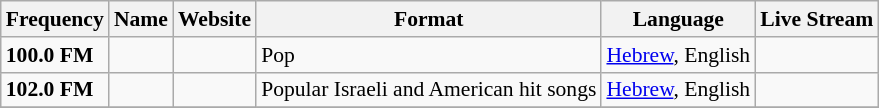<table class="wikitable" style="font-size: 90%;">
<tr>
<th>Frequency</th>
<th>Name</th>
<th>Website</th>
<th>Format</th>
<th>Language</th>
<th>Live Stream</th>
</tr>
<tr>
<td><strong>100.0 FM</strong></td>
<td></td>
<td></td>
<td>Pop</td>
<td><a href='#'>Hebrew</a>, English</td>
<td> </td>
</tr>
<tr>
<td><strong>102.0 FM</strong></td>
<td></td>
<td></td>
<td>Popular Israeli and American hit songs</td>
<td><a href='#'>Hebrew</a>, English</td>
<td></td>
</tr>
<tr>
</tr>
</table>
